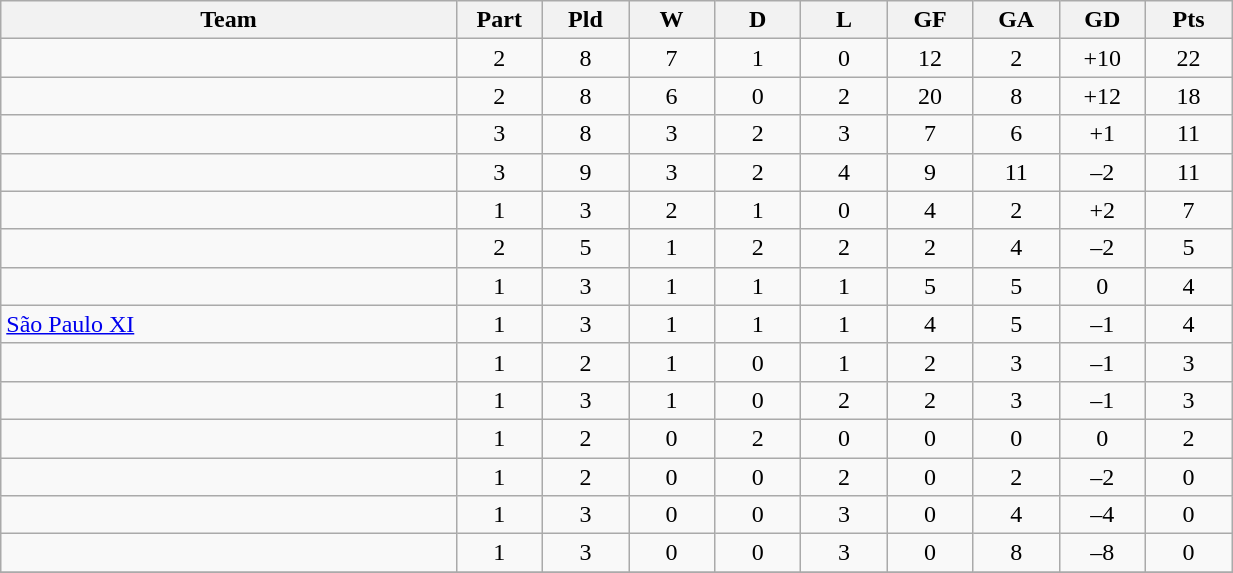<table class="wikitable sortable" width=65% style="text-align:center">
<tr>
<th width="37%">Team</th>
<th width="7%">Part</th>
<th width="7%">Pld</th>
<th width="7%">W</th>
<th width="7%">D</th>
<th width="7%">L</th>
<th width="7%">GF</th>
<th width="7%">GA</th>
<th width="7%">GD</th>
<th width="7%">Pts</th>
</tr>
<tr>
<td style="text-align:left;"></td>
<td>2</td>
<td>8</td>
<td>7</td>
<td>1</td>
<td>0</td>
<td>12</td>
<td>2</td>
<td>+10</td>
<td>22</td>
</tr>
<tr>
<td style="text-align:left;"></td>
<td>2</td>
<td>8</td>
<td>6</td>
<td>0</td>
<td>2</td>
<td>20</td>
<td>8</td>
<td>+12</td>
<td>18</td>
</tr>
<tr>
<td style="text-align:left;"></td>
<td>3</td>
<td>8</td>
<td>3</td>
<td>2</td>
<td>3</td>
<td>7</td>
<td>6</td>
<td>+1</td>
<td>11</td>
</tr>
<tr>
<td style="text-align:left;"></td>
<td>3</td>
<td>9</td>
<td>3</td>
<td>2</td>
<td>4</td>
<td>9</td>
<td>11</td>
<td>–2</td>
<td>11</td>
</tr>
<tr>
<td style="text-align:left;"></td>
<td>1</td>
<td>3</td>
<td>2</td>
<td>1</td>
<td>0</td>
<td>4</td>
<td>2</td>
<td>+2</td>
<td>7</td>
</tr>
<tr>
<td style="text-align:left;"></td>
<td>2</td>
<td>5</td>
<td>1</td>
<td>2</td>
<td>2</td>
<td>2</td>
<td>4</td>
<td>–2</td>
<td>5</td>
</tr>
<tr>
<td style="text-align:left;"></td>
<td>1</td>
<td>3</td>
<td>1</td>
<td>1</td>
<td>1</td>
<td>5</td>
<td>5</td>
<td>0</td>
<td>4</td>
</tr>
<tr>
<td style="text-align:left;"> <a href='#'>São Paulo XI</a></td>
<td>1</td>
<td>3</td>
<td>1</td>
<td>1</td>
<td>1</td>
<td>4</td>
<td>5</td>
<td>–1</td>
<td>4</td>
</tr>
<tr>
<td style="text-align:left;"></td>
<td>1</td>
<td>2</td>
<td>1</td>
<td>0</td>
<td>1</td>
<td>2</td>
<td>3</td>
<td>–1</td>
<td>3</td>
</tr>
<tr>
<td style="text-align:left;"></td>
<td>1</td>
<td>3</td>
<td>1</td>
<td>0</td>
<td>2</td>
<td>2</td>
<td>3</td>
<td>–1</td>
<td>3</td>
</tr>
<tr>
<td style="text-align:left;"></td>
<td>1</td>
<td>2</td>
<td>0</td>
<td>2</td>
<td>0</td>
<td>0</td>
<td>0</td>
<td>0</td>
<td>2</td>
</tr>
<tr>
<td style="text-align:left;"></td>
<td>1</td>
<td>2</td>
<td>0</td>
<td>0</td>
<td>2</td>
<td>0</td>
<td>2</td>
<td>–2</td>
<td>0</td>
</tr>
<tr>
<td style="text-align:left;"></td>
<td>1</td>
<td>3</td>
<td>0</td>
<td>0</td>
<td>3</td>
<td>0</td>
<td>4</td>
<td>–4</td>
<td>0</td>
</tr>
<tr>
<td style="text-align:left;"></td>
<td>1</td>
<td>3</td>
<td>0</td>
<td>0</td>
<td>3</td>
<td>0</td>
<td>8</td>
<td>–8</td>
<td>0</td>
</tr>
<tr>
</tr>
</table>
